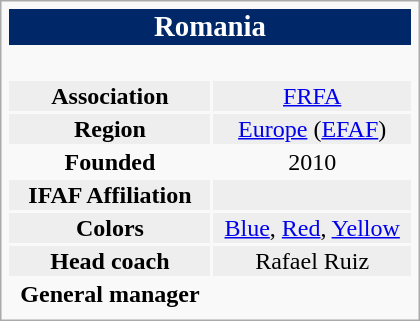<table class="infobox" width=280>
<tr align="center" bgcolor="#002868" style="color:white">
<td colspan=4 style="text-align:center;"><big> <strong> Romania</strong></big></td>
</tr>
<tr align="center">
<td colspan=1><br></td>
<td></td>
</tr>
<tr align="center" bgcolor="#eeeeee">
<td><strong>Association</strong></td>
<td><a href='#'>FRFA</a></td>
</tr>
<tr align="center" bgcolor="#eeeeee">
<td><strong>Region</strong></td>
<td><a href='#'>Europe</a> (<a href='#'>EFAF</a>)</td>
</tr>
<tr align="center">
<td><strong>Founded</strong></td>
<td>2010</td>
</tr>
<tr align="center" bgcolor="#eeeeee">
<td><strong>IFAF Affiliation</strong></td>
<td></td>
</tr>
<tr align="center" bgcolor="#eeeeee">
<td><strong>Colors</strong></td>
<td><a href='#'>Blue</a>, <a href='#'>Red</a>, <a href='#'>Yellow</a></td>
</tr>
<tr align="center" bgcolor="#eeeeee">
<td><strong>Head coach</strong></td>
<td> Rafael Ruiz</td>
</tr>
<tr align="center">
<td><strong>General manager</strong></td>
<td></td>
</tr>
<tr align="center" bgcolor="#eeeeee">
</tr>
</table>
